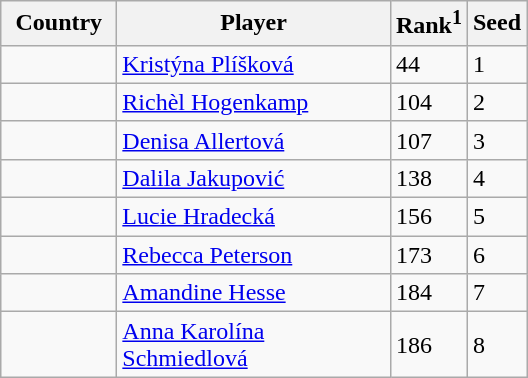<table class="sortable wikitable">
<tr>
<th width="70">Country</th>
<th width="175">Player</th>
<th>Rank<sup>1</sup></th>
<th>Seed</th>
</tr>
<tr>
<td></td>
<td><a href='#'>Kristýna Plíšková</a></td>
<td>44</td>
<td>1</td>
</tr>
<tr>
<td></td>
<td><a href='#'>Richèl Hogenkamp</a></td>
<td>104</td>
<td>2</td>
</tr>
<tr>
<td></td>
<td><a href='#'>Denisa Allertová</a></td>
<td>107</td>
<td>3</td>
</tr>
<tr>
<td></td>
<td><a href='#'>Dalila Jakupović</a></td>
<td>138</td>
<td>4</td>
</tr>
<tr>
<td></td>
<td><a href='#'>Lucie Hradecká</a></td>
<td>156</td>
<td>5</td>
</tr>
<tr>
<td></td>
<td><a href='#'>Rebecca Peterson</a></td>
<td>173</td>
<td>6</td>
</tr>
<tr>
<td></td>
<td><a href='#'>Amandine Hesse</a></td>
<td>184</td>
<td>7</td>
</tr>
<tr>
<td></td>
<td><a href='#'>Anna Karolína Schmiedlová</a></td>
<td>186</td>
<td>8</td>
</tr>
</table>
